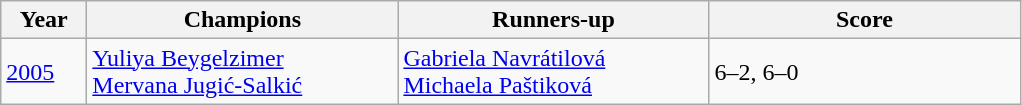<table class="wikitable">
<tr>
<th width=50>Year</th>
<th width=200>Champions</th>
<th width=200>Runners-up</th>
<th width=200>Score</th>
</tr>
<tr>
<td><a href='#'>2005</a></td>
<td> <a href='#'>Yuliya Beygelzimer</a> <br> <a href='#'>Mervana Jugić-Salkić</a></td>
<td> <a href='#'>Gabriela Navrátilová</a> <br> <a href='#'>Michaela Paštiková</a></td>
<td>6–2, 6–0</td>
</tr>
</table>
